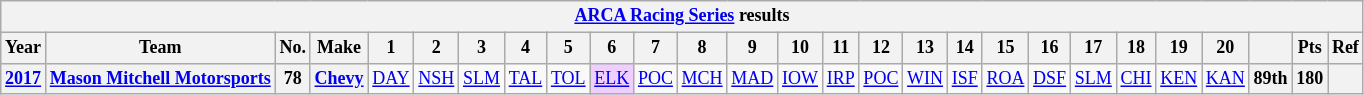<table class="wikitable" style="text-align:center; font-size:75%">
<tr>
<th colspan=48><a href='#'>ARCA Racing Series</a> results</th>
</tr>
<tr>
<th>Year</th>
<th>Team</th>
<th>No.</th>
<th>Make</th>
<th>1</th>
<th>2</th>
<th>3</th>
<th>4</th>
<th>5</th>
<th>6</th>
<th>7</th>
<th>8</th>
<th>9</th>
<th>10</th>
<th>11</th>
<th>12</th>
<th>13</th>
<th>14</th>
<th>15</th>
<th>16</th>
<th>17</th>
<th>18</th>
<th>19</th>
<th>20</th>
<th></th>
<th>Pts</th>
<th>Ref</th>
</tr>
<tr>
<th><a href='#'>2017</a></th>
<th><a href='#'>Mason Mitchell Motorsports</a></th>
<th>78</th>
<th><a href='#'>Chevy</a></th>
<td><a href='#'>DAY</a></td>
<td><a href='#'>NSH</a></td>
<td><a href='#'>SLM</a></td>
<td><a href='#'>TAL</a></td>
<td><a href='#'>TOL</a></td>
<td style="background:#EFCFFF;"><a href='#'>ELK</a><br></td>
<td><a href='#'>POC</a></td>
<td><a href='#'>MCH</a></td>
<td><a href='#'>MAD</a></td>
<td><a href='#'>IOW</a></td>
<td><a href='#'>IRP</a></td>
<td><a href='#'>POC</a></td>
<td><a href='#'>WIN</a></td>
<td><a href='#'>ISF</a></td>
<td><a href='#'>ROA</a></td>
<td><a href='#'>DSF</a></td>
<td><a href='#'>SLM</a></td>
<td><a href='#'>CHI</a></td>
<td><a href='#'>KEN</a></td>
<td><a href='#'>KAN</a></td>
<th>89th</th>
<th>180</th>
<th></th>
</tr>
</table>
